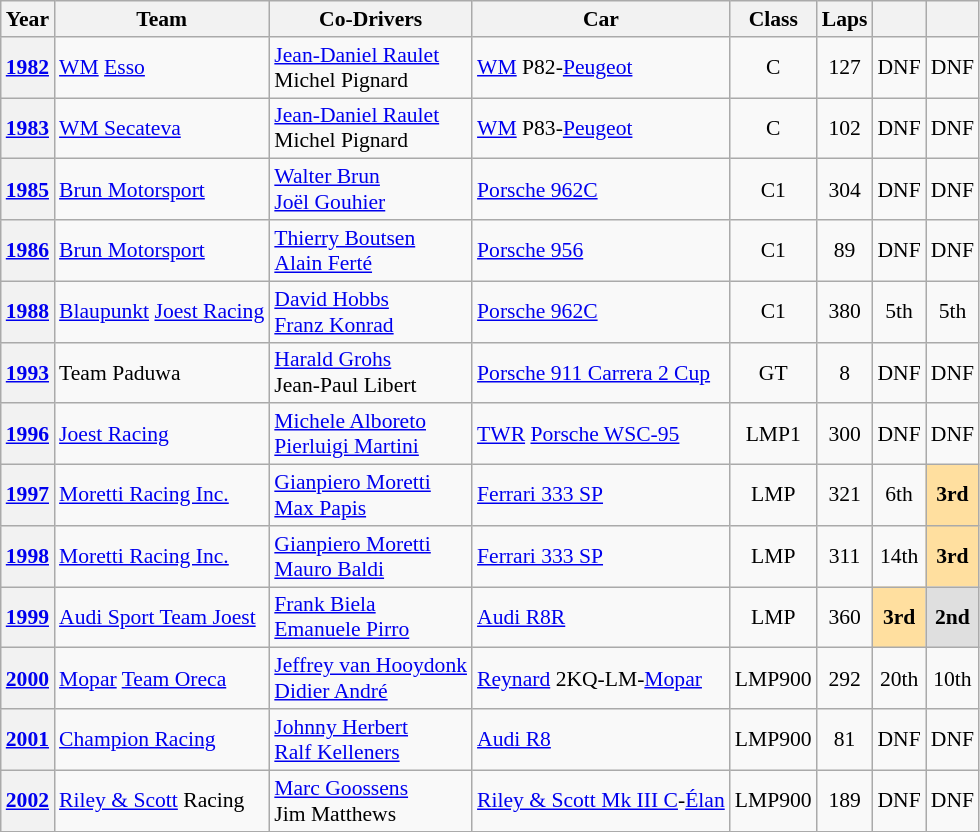<table class="wikitable" style="text-align:center; font-size:90%">
<tr>
<th>Year</th>
<th>Team</th>
<th>Co-Drivers</th>
<th>Car</th>
<th>Class</th>
<th>Laps</th>
<th></th>
<th></th>
</tr>
<tr>
<th><a href='#'>1982</a></th>
<td align="left"> <a href='#'>WM</a> <a href='#'>Esso</a></td>
<td align="left"> <a href='#'>Jean-Daniel Raulet</a><br> Michel Pignard</td>
<td align="left"><a href='#'>WM</a> P82-<a href='#'>Peugeot</a></td>
<td>C</td>
<td>127</td>
<td>DNF</td>
<td>DNF</td>
</tr>
<tr>
<th><a href='#'>1983</a></th>
<td align="left"> <a href='#'>WM Secateva</a></td>
<td align="left"> <a href='#'>Jean-Daniel Raulet</a><br> Michel Pignard</td>
<td align="left"><a href='#'>WM</a> P83-<a href='#'>Peugeot</a></td>
<td>C</td>
<td>102</td>
<td>DNF</td>
<td>DNF</td>
</tr>
<tr>
<th><a href='#'>1985</a></th>
<td align="left"> <a href='#'>Brun Motorsport</a></td>
<td align="left"> <a href='#'>Walter Brun</a><br> <a href='#'>Joël Gouhier</a></td>
<td align="left"><a href='#'>Porsche 962C</a></td>
<td>C1</td>
<td>304</td>
<td>DNF</td>
<td>DNF</td>
</tr>
<tr>
<th><a href='#'>1986</a></th>
<td align="left"> <a href='#'>Brun Motorsport</a></td>
<td align="left"> <a href='#'>Thierry Boutsen</a><br> <a href='#'>Alain Ferté</a></td>
<td align="left"><a href='#'>Porsche 956</a></td>
<td>C1</td>
<td>89</td>
<td>DNF</td>
<td>DNF</td>
</tr>
<tr>
<th><a href='#'>1988</a></th>
<td align="left"> <a href='#'>Blaupunkt</a> <a href='#'>Joest Racing</a></td>
<td align="left"> <a href='#'>David Hobbs</a><br> <a href='#'>Franz Konrad</a></td>
<td align="left"><a href='#'>Porsche 962C</a></td>
<td>C1</td>
<td>380</td>
<td>5th</td>
<td>5th</td>
</tr>
<tr>
<th><a href='#'>1993</a></th>
<td align="left"> Team Paduwa</td>
<td align="left"> <a href='#'>Harald Grohs</a><br> Jean-Paul Libert</td>
<td align="left"><a href='#'>Porsche 911 Carrera 2 Cup</a></td>
<td>GT</td>
<td>8</td>
<td>DNF</td>
<td>DNF</td>
</tr>
<tr>
<th><a href='#'>1996</a></th>
<td align="left"> <a href='#'>Joest Racing</a></td>
<td align="left"> <a href='#'>Michele Alboreto</a><br> <a href='#'>Pierluigi Martini</a></td>
<td align="left"><a href='#'>TWR</a> <a href='#'>Porsche WSC-95</a></td>
<td>LMP1</td>
<td>300</td>
<td>DNF</td>
<td>DNF</td>
</tr>
<tr>
<th><a href='#'>1997</a></th>
<td align="left"> <a href='#'>Moretti Racing Inc.</a></td>
<td align="left"> <a href='#'>Gianpiero Moretti</a><br> <a href='#'>Max Papis</a></td>
<td align="left"><a href='#'>Ferrari 333 SP</a></td>
<td>LMP</td>
<td>321</td>
<td>6th</td>
<td style="background:#FFDF9F;"><strong>3rd</strong></td>
</tr>
<tr>
<th><a href='#'>1998</a></th>
<td align="left"> <a href='#'>Moretti Racing Inc.</a></td>
<td align="left"> <a href='#'>Gianpiero Moretti</a><br> <a href='#'>Mauro Baldi</a></td>
<td align="left"><a href='#'>Ferrari 333 SP</a></td>
<td>LMP</td>
<td>311</td>
<td>14th</td>
<td style="background:#FFDF9F;"><strong>3rd</strong></td>
</tr>
<tr>
<th><a href='#'>1999</a></th>
<td align="left"> <a href='#'>Audi Sport Team Joest</a></td>
<td align="left"> <a href='#'>Frank Biela</a><br> <a href='#'>Emanuele Pirro</a></td>
<td align="left"><a href='#'>Audi R8R</a></td>
<td>LMP</td>
<td>360</td>
<td style="background:#FFDF9F;"><strong>3rd</strong></td>
<td style="background:#DFDFDF;"><strong>2nd</strong></td>
</tr>
<tr>
<th><a href='#'>2000</a></th>
<td align="left"> <a href='#'>Mopar</a> <a href='#'>Team Oreca</a></td>
<td align="left"> <a href='#'>Jeffrey van Hooydonk</a><br> <a href='#'>Didier André</a></td>
<td align="left"><a href='#'>Reynard</a> 2KQ-LM-<a href='#'>Mopar</a></td>
<td>LMP900</td>
<td>292</td>
<td>20th</td>
<td>10th</td>
</tr>
<tr>
<th><a href='#'>2001</a></th>
<td align="left"> <a href='#'>Champion Racing</a></td>
<td align="left"> <a href='#'>Johnny Herbert</a><br> <a href='#'>Ralf Kelleners</a></td>
<td align="left"><a href='#'>Audi R8</a></td>
<td>LMP900</td>
<td>81</td>
<td>DNF</td>
<td>DNF</td>
</tr>
<tr>
<th><a href='#'>2002</a></th>
<td align="left"> <a href='#'>Riley & Scott</a> Racing</td>
<td align="left"> <a href='#'>Marc Goossens</a><br> Jim Matthews</td>
<td align="left"><a href='#'>Riley & Scott Mk III C</a>-<a href='#'>Élan</a></td>
<td>LMP900</td>
<td>189</td>
<td>DNF</td>
<td>DNF</td>
</tr>
<tr>
</tr>
</table>
